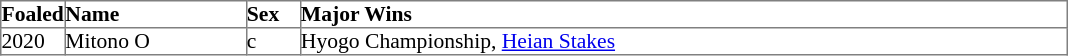<table border="1" cellpadding="0" style="border-collapse: collapse; font-size:90%">
<tr>
<td width="35px"><strong>Foaled</strong></td>
<td width="120px"><strong>Name</strong></td>
<td width="35px"><strong>Sex</strong></td>
<td width="510px"><strong>Major Wins</strong></td>
</tr>
<tr>
<td>2020</td>
<td>Mitono O</td>
<td>c</td>
<td>Hyogo Championship, <a href='#'>Heian Stakes</a></td>
</tr>
</table>
